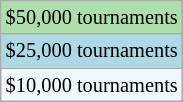<table class="wikitable" style="font-size:85%">
<tr style="background:#addfad;">
<td>$50,000 tournaments</td>
</tr>
<tr style="background:lightblue;">
<td>$25,000 tournaments</td>
</tr>
<tr style="background:#f0f8ff;">
<td>$10,000 tournaments</td>
</tr>
</table>
